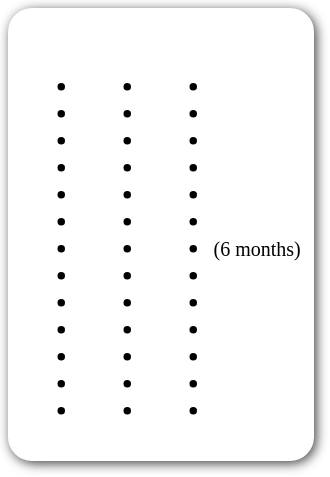<table style=" border-radius:1em; box-shadow: 0.1em 0.1em 0.5em rgba(0,0,0,0.75); background-color: white; border: 1px solid white; padding: 5px;">
<tr style="vertical-align:top;">
<td><br><ul><li></li><li></li><li></li><li></li><li></li><li></li><li></li><li></li><li></li><li></li><li></li><li></li><li></li></ul></td>
<td valign="top"><br><ul><li></li><li></li><li></li><li></li><li></li><li></li><li></li><li></li><li></li><li></li><li></li><li></li><li></li></ul></td>
<td valign="top"><br><ul><li></li><li></li><li></li><li></li><li></li><li></li><li> <small>(6 months)</small></li><li></li><li></li><li></li><li></li><li></li><li></li></ul></td>
</tr>
</table>
